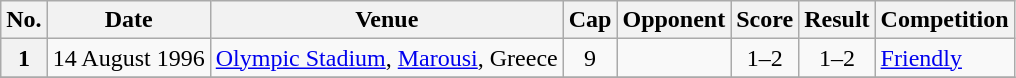<table class="wikitable plainrowheaders sortable">
<tr>
<th scope=col>No.</th>
<th scope=col data-sort-type=date>Date</th>
<th scope=col>Venue</th>
<th scope=col>Cap</th>
<th scope=col>Opponent</th>
<th scope=col>Score</th>
<th scope=col>Result</th>
<th scope=col>Competition</th>
</tr>
<tr>
<th scope=row>1</th>
<td>14 August 1996</td>
<td><a href='#'>Olympic Stadium</a>, <a href='#'>Marousi</a>, Greece</td>
<td align=center>9</td>
<td></td>
<td align=center>1–2</td>
<td align=center>1–2</td>
<td><a href='#'>Friendly</a></td>
</tr>
<tr>
</tr>
</table>
